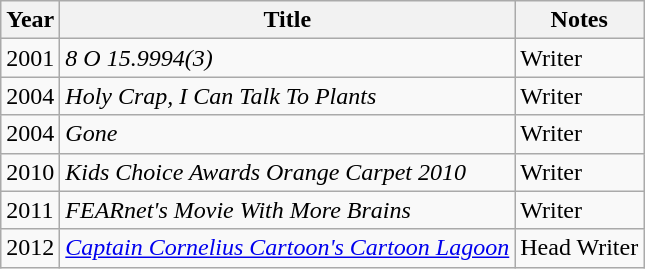<table class="wikitable">
<tr>
<th>Year</th>
<th>Title</th>
<th>Notes</th>
</tr>
<tr>
<td>2001</td>
<td><em>8 O 15.9994(3)</em></td>
<td>Writer</td>
</tr>
<tr>
<td>2004</td>
<td><em>Holy Crap, I Can Talk To Plants</em></td>
<td>Writer</td>
</tr>
<tr>
<td>2004</td>
<td><em>Gone</em></td>
<td>Writer</td>
</tr>
<tr>
<td>2010</td>
<td><em>Kids Choice Awards Orange Carpet 2010</em></td>
<td>Writer</td>
</tr>
<tr>
<td>2011</td>
<td><em>FEARnet's Movie With More Brains</em></td>
<td>Writer</td>
</tr>
<tr>
<td>2012</td>
<td><em><a href='#'>Captain Cornelius Cartoon's Cartoon Lagoon</a></em></td>
<td>Head Writer</td>
</tr>
</table>
